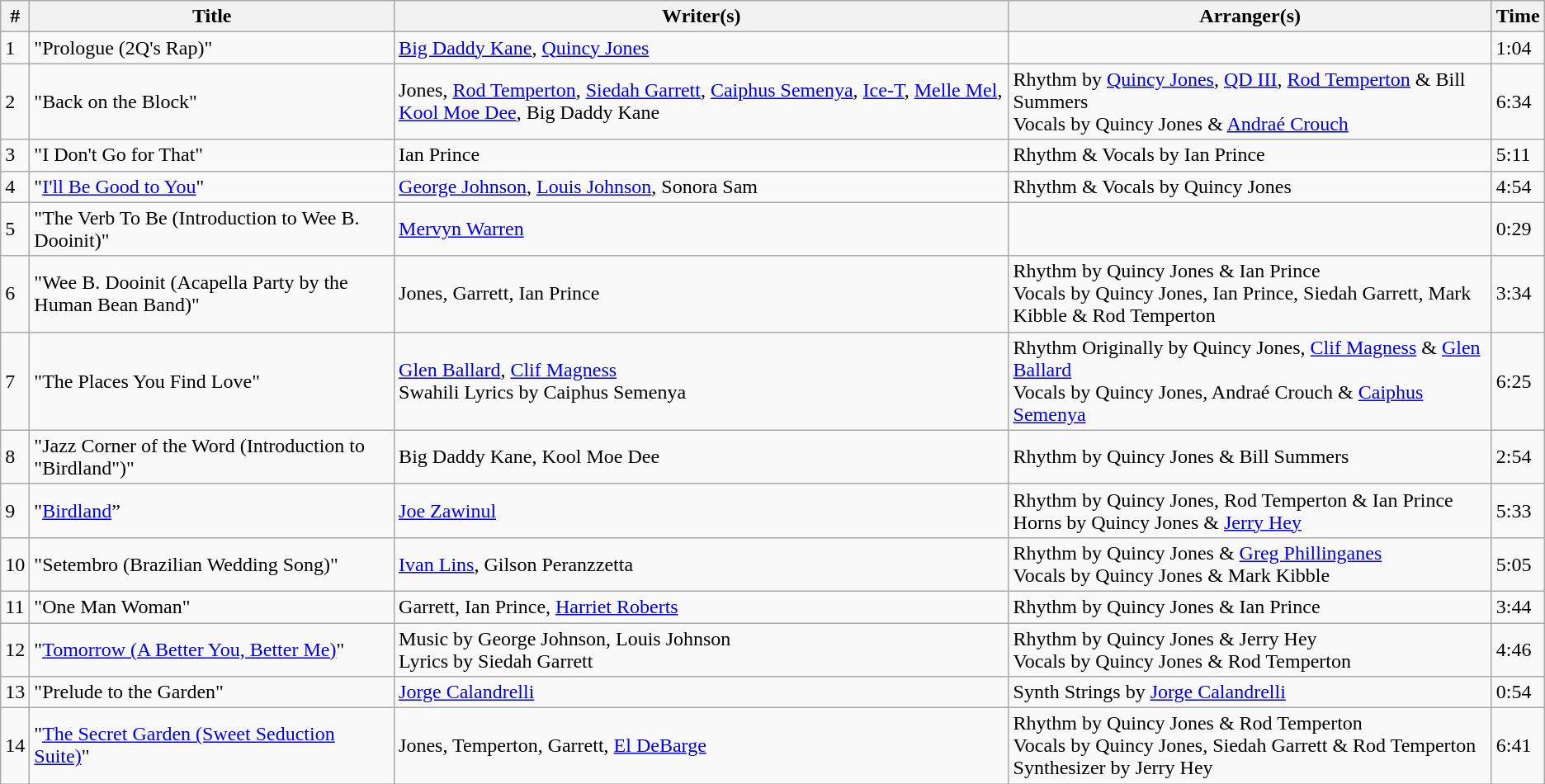<table class="wikitable">
<tr>
<th style="text-align:center;">#</th>
<th style="text-align:center;">Title</th>
<th style="text-align:center;">Writer(s)</th>
<th align=“center”>Arranger(s)</th>
<th style="text-align:center;">Time</th>
</tr>
<tr>
<td>1</td>
<td>"Prologue (2Q's Rap)"</td>
<td><a href='#'>Big Daddy Kane</a>, <a href='#'>Quincy Jones</a></td>
<td></td>
<td>1:04</td>
</tr>
<tr>
<td>2</td>
<td>"Back on the Block"</td>
<td>Jones, <a href='#'>Rod Temperton</a>, <a href='#'>Siedah Garrett</a>, <a href='#'>Caiphus Semenya</a>, <a href='#'>Ice-T</a>, <a href='#'>Melle Mel</a>, <a href='#'>Kool Moe Dee</a>, Big Daddy Kane</td>
<td>Rhythm by <a href='#'>Quincy Jones</a>, <a href='#'>QD III</a>, <a href='#'>Rod Temperton</a> & Bill Summers<br>Vocals by Quincy Jones & <a href='#'>Andraé Crouch</a></td>
<td>6:34</td>
</tr>
<tr>
<td>3</td>
<td>"I Don't Go for That"</td>
<td>Ian Prince</td>
<td>Rhythm & Vocals by Ian Prince</td>
<td>5:11</td>
</tr>
<tr>
<td>4</td>
<td>"<a href='#'>I'll Be Good to You</a>"</td>
<td><a href='#'>George Johnson</a>,  <a href='#'>Louis Johnson</a>, Sonora Sam</td>
<td>Rhythm & Vocals by Quincy Jones</td>
<td>4:54</td>
</tr>
<tr>
<td>5</td>
<td>"The Verb To Be (Introduction to Wee B. Dooinit)"</td>
<td><a href='#'>Mervyn Warren</a></td>
<td></td>
<td>0:29</td>
</tr>
<tr>
<td>6</td>
<td>"Wee B. Dooinit (Acapella Party by the Human Bean Band)"</td>
<td>Jones, Garrett, Ian Prince</td>
<td>Rhythm by Quincy Jones & Ian Prince<br>Vocals by Quincy Jones, Ian Prince, Siedah Garrett, Mark Kibble & Rod Temperton</td>
<td>3:34</td>
</tr>
<tr>
<td>7</td>
<td>"The Places You Find Love"</td>
<td><a href='#'>Glen Ballard</a>, <a href='#'>Clif Magness</a><br>Swahili Lyrics by Caiphus Semenya</td>
<td>Rhythm Originally by Quincy Jones, <a href='#'>Clif Magness</a> & <a href='#'>Glen Ballard</a><br>Vocals by Quincy Jones, Andraé Crouch & <a href='#'>Caiphus Semenya</a></td>
<td>6:25</td>
</tr>
<tr>
<td>8</td>
<td>"Jazz Corner of the Word (Introduction to "Birdland")"</td>
<td>Big Daddy Kane, Kool Moe Dee</td>
<td>Rhythm by Quincy Jones & Bill Summers</td>
<td>2:54</td>
</tr>
<tr>
<td>9</td>
<td>"<a href='#'>Birdland</a>”</td>
<td><a href='#'>Joe Zawinul</a></td>
<td>Rhythm by Quincy Jones, Rod Temperton & Ian Prince<br>Horns by Quincy Jones & <a href='#'>Jerry Hey</a></td>
<td>5:33</td>
</tr>
<tr>
<td>10</td>
<td>"Setembro (Brazilian Wedding Song)"</td>
<td><a href='#'>Ivan Lins</a>, Gilson Peranzzetta</td>
<td>Rhythm by Quincy Jones & <a href='#'>Greg Phillinganes</a><br>Vocals by Quincy Jones & Mark Kibble</td>
<td>5:05</td>
</tr>
<tr>
<td>11</td>
<td>"One Man Woman"</td>
<td>Garrett, Ian Prince, <a href='#'>Harriet Roberts</a></td>
<td>Rhythm by Quincy Jones & Ian Prince</td>
<td>3:44</td>
</tr>
<tr>
<td>12</td>
<td>"<a href='#'>Tomorrow (A Better You, Better Me)</a>"</td>
<td>Music by George Johnson, Louis Johnson<br>Lyrics by Siedah Garrett</td>
<td>Rhythm by Quincy Jones & Jerry Hey<br>Vocals by Quincy Jones & Rod Temperton</td>
<td>4:46</td>
</tr>
<tr>
<td>13</td>
<td>"Prelude to the Garden"</td>
<td><a href='#'>Jorge Calandrelli</a></td>
<td>Synth Strings by <a href='#'>Jorge Calandrelli</a></td>
<td>0:54</td>
</tr>
<tr>
<td>14</td>
<td>"<a href='#'>The Secret Garden (Sweet Seduction Suite)</a>"</td>
<td>Jones, Temperton, Garrett, <a href='#'>El DeBarge</a></td>
<td>Rhythm by Quincy Jones & Rod Temperton<br>Vocals by Quincy Jones, Siedah Garrett & Rod Temperton<br>Synthesizer by Jerry Hey</td>
<td>6:41</td>
</tr>
</table>
